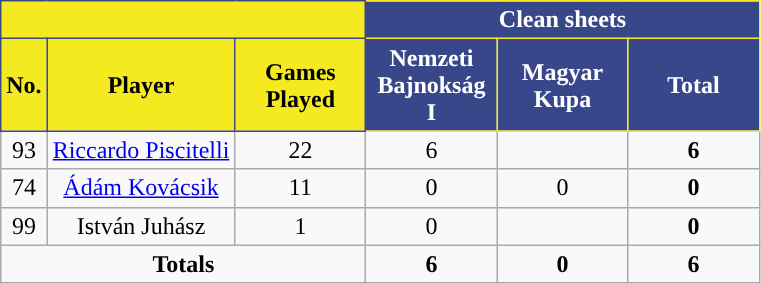<table class="wikitable sortable alternance" style="text-align:center">
<tr>
<th colspan="3" style="background:#F5EA1F;border:1px solid #38478A"></th>
<th colspan="4" style="background:#38478A;color:white;border:1px solid #F5EA1F">Clean sheets</th>
</tr>
<tr>
<th style="background-color:#F5EA1F;color:black;border:1px solid #38478A">No.</th>
<th style="background-color:#F5EA1F;color:black;border:1px solid #38478A">Player</th>
<th width=80 style="background-color:#F5EA1F;color:black;border:1px solid #38478A">Games Played</th>
<th width=80 style="background-color:#38478A;color:white;border:1px solid #F5EA1F">Nemzeti Bajnokság I</th>
<th width=80 style="background-color:#38478A;color:white;border:1px solid #F5EA1F">Magyar Kupa</th>
<th width=80 style="background-color:#38478A;color:white;border:1px solid #F5EA1F">Total</th>
</tr>
<tr>
<td>93</td>
<td> <a href='#'>Riccardo Piscitelli</a></td>
<td>22</td>
<td>6</td>
<td></td>
<td><strong>6</strong></td>
</tr>
<tr>
<td>74</td>
<td> <a href='#'>Ádám Kovácsik</a></td>
<td>11</td>
<td>0</td>
<td>0</td>
<td><strong>0</strong></td>
</tr>
<tr>
<td>99</td>
<td> István Juhász</td>
<td>1</td>
<td>0</td>
<td></td>
<td><strong>0</strong></td>
</tr>
<tr class="sortbottom">
<td colspan="3"><strong>Totals</strong></td>
<td><strong>6</strong></td>
<td><strong>0</strong></td>
<td><strong>6</strong></td>
</tr>
</table>
